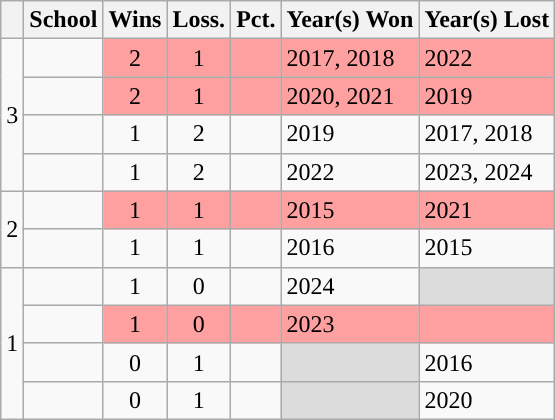<table class = "wikitable sortable">
<tr>
<th width=px></th>
<th width=px>School</th>
<th width=px>Wins</th>
<th width=px>Loss.</th>
<th width=px>Pct.</th>
<th width=px>Year(s) Won</th>
<th width=px>Year(s) Lost</th>
</tr>
<tr>
<td rowspan=4 align=center>3</td>
<td><a href='#'></a></td>
<td bgcolor=#ffa0a0 align=center>2</td>
<td bgcolor=#ffa0a0 align=center>1</td>
<td bgcolor=#ffa0a0 align=center></td>
<td bgcolor=#ffa0a0>2017, 2018</td>
<td bgcolor=#ffa0a0>2022</td>
</tr>
<tr>
<td><a href='#'></a></td>
<td bgcolor=#ffa0a0 align=center>2</td>
<td bgcolor=#ffa0a0 align=center>1</td>
<td bgcolor=#ffa0a0 align=center></td>
<td bgcolor=#ffa0a0>2020, 2021</td>
<td bgcolor=#ffa0a0>2019</td>
</tr>
<tr>
<td><a href='#'></a></td>
<td align=center>1</td>
<td align=center>2</td>
<td align=center></td>
<td>2019</td>
<td>2017, 2018</td>
</tr>
<tr>
<td><a href='#'></a></td>
<td align=center>1</td>
<td align=center>2</td>
<td align=center></td>
<td>2022</td>
<td>2023, 2024</td>
</tr>
<tr>
<td rowspan=2 align=center>2</td>
<td><a href='#'></a></td>
<td bgcolor=#ffa0a0 align=center>1</td>
<td bgcolor=#ffa0a0 align=center>1</td>
<td bgcolor=#ffa0a0 align=center></td>
<td bgcolor=#ffa0a0>2015</td>
<td bgcolor=#ffa0a0>2021</td>
</tr>
<tr>
<td><a href='#'></a></td>
<td align=center>1</td>
<td align=center>1</td>
<td align=center></td>
<td>2016</td>
<td>2015</td>
</tr>
<tr>
<td rowspan=4 align=center>1</td>
<td><a href='#'></a></td>
<td align=center>1</td>
<td align=center>0</td>
<td align=center></td>
<td>2024</td>
<td style="background:#DCDCDC;"> </td>
</tr>
<tr>
<td><a href='#'></a></td>
<td bgcolor=#ffa0a0 align=center>1</td>
<td bgcolor=#ffa0a0 align=center>0</td>
<td bgcolor=#ffa0a0 align=center></td>
<td bgcolor=#ffa0a0>2023</td>
<td bgcolor=#ffa0a0> </td>
</tr>
<tr>
<td><a href='#'></a></td>
<td align=center>0</td>
<td align=center>1</td>
<td align=center></td>
<td style="background:#DCDCDC;"> </td>
<td>2016</td>
</tr>
<tr>
<td><a href='#'></a></td>
<td align=center>0</td>
<td align=center>1</td>
<td align=center></td>
<td style="background:#DCDCDC;"> </td>
<td>2020</td>
</tr>
</table>
